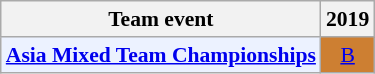<table class="wikitable" style="font-size: 90%; text-align:center">
<tr>
<th>Team event</th>
<th>2019</th>
</tr>
<tr>
<td bgcolor="#ECF2FF"; align="left"><strong><a href='#'>Asia Mixed Team Championships</a></strong></td>
<td bgcolor=CD7F32><a href='#'>B</a></td>
</tr>
</table>
